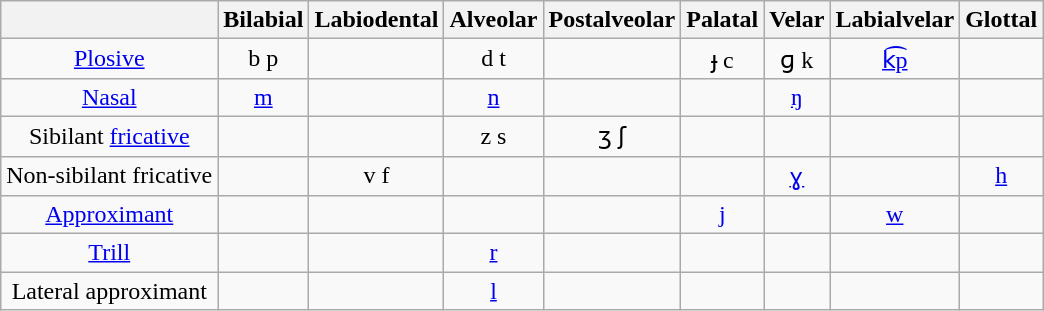<table class="wikitable" style="text-align:center">
<tr>
<th></th>
<th>Bilabial</th>
<th>Labiodental</th>
<th>Alveolar</th>
<th>Postalveolar</th>
<th>Palatal</th>
<th>Velar</th>
<th>Labialvelar</th>
<th>Glottal</th>
</tr>
<tr>
<td><a href='#'>Plosive</a></td>
<td>b p</td>
<td></td>
<td>d t</td>
<td></td>
<td>ɟ c</td>
<td>ɡ k</td>
<td><a href='#'> k͡p</a></td>
<td></td>
</tr>
<tr>
<td><a href='#'>Nasal</a></td>
<td><a href='#'> m</a></td>
<td></td>
<td><a href='#'> n</a></td>
<td></td>
<td></td>
<td><a href='#'> ŋ</a></td>
<td></td>
<td></td>
</tr>
<tr>
<td>Sibilant <a href='#'>fricative</a></td>
<td></td>
<td></td>
<td>z s</td>
<td>ʒ ʃ</td>
<td></td>
<td></td>
<td></td>
<td></td>
</tr>
<tr>
<td>Non-sibilant fricative</td>
<td></td>
<td>v f</td>
<td></td>
<td></td>
<td></td>
<td><a href='#'> ɣ</a></td>
<td></td>
<td><a href='#'> h</a></td>
</tr>
<tr>
<td><a href='#'>Approximant</a></td>
<td></td>
<td></td>
<td></td>
<td></td>
<td><a href='#'> j</a></td>
<td></td>
<td><a href='#'> w</a></td>
<td></td>
</tr>
<tr>
<td><a href='#'>Trill</a></td>
<td></td>
<td></td>
<td><a href='#'> r</a></td>
<td></td>
<td></td>
<td></td>
<td></td>
<td></td>
</tr>
<tr>
<td>Lateral approximant</td>
<td></td>
<td></td>
<td><a href='#'> l</a></td>
<td></td>
<td></td>
<td></td>
<td></td>
<td></td>
</tr>
</table>
